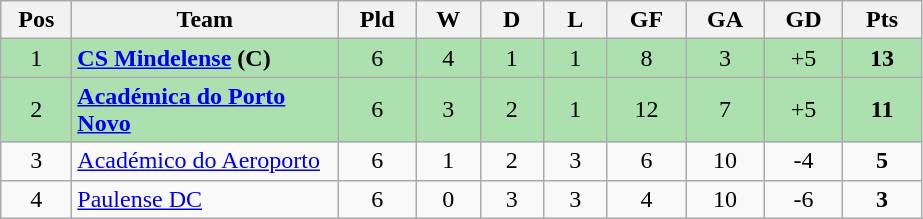<table class="wikitable" style="text-align: center;">
<tr>
<th style="width: 40px;">Pos</th>
<th style="width: 170px;">Team</th>
<th style="width: 45px;">Pld</th>
<th style="width: 35px;">W</th>
<th style="width: 35px;">D</th>
<th style="width: 35px;">L</th>
<th style="width: 45px;">GF</th>
<th style="width: 45px;">GA</th>
<th style="width: 45px;">GD</th>
<th style="width: 45px;">Pts</th>
</tr>
<tr style="background:#ACE1AF;">
<td>1</td>
<td style="text-align: left;"><strong><a href='#'>CS Mindelense</a> (C)</strong></td>
<td>6</td>
<td>4</td>
<td>1</td>
<td>1</td>
<td>8</td>
<td>3</td>
<td>+5</td>
<td><strong>13</strong></td>
</tr>
<tr style="background:#ACE1AF;">
<td>2</td>
<td style="text-align: left;"><strong><a href='#'>Académica do Porto Novo</a></strong></td>
<td>6</td>
<td>3</td>
<td>2</td>
<td>1</td>
<td>12</td>
<td>7</td>
<td>+5</td>
<td><strong>11</strong></td>
</tr>
<tr>
<td>3</td>
<td style="text-align: left;"><a href='#'>Académico do Aeroporto</a></td>
<td>6</td>
<td>1</td>
<td>2</td>
<td>3</td>
<td>6</td>
<td>10</td>
<td>-4</td>
<td><strong>5</strong></td>
</tr>
<tr>
<td>4</td>
<td style="text-align: left;"><a href='#'>Paulense DC</a></td>
<td>6</td>
<td>0</td>
<td>3</td>
<td>3</td>
<td>4</td>
<td>10</td>
<td>-6</td>
<td><strong>3</strong></td>
</tr>
</table>
